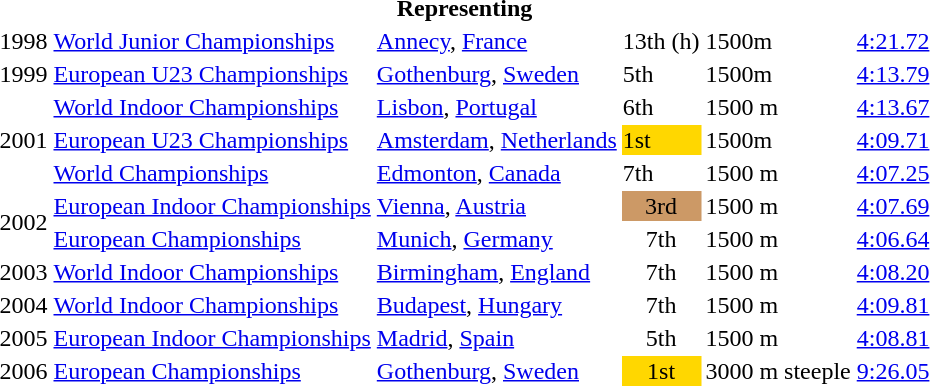<table>
<tr>
<th colspan="6">Representing </th>
</tr>
<tr>
<td>1998</td>
<td><a href='#'>World Junior Championships</a></td>
<td><a href='#'>Annecy</a>, <a href='#'>France</a></td>
<td>13th (h)</td>
<td>1500m</td>
<td><a href='#'>4:21.72</a></td>
</tr>
<tr>
<td>1999</td>
<td><a href='#'>European U23 Championships</a></td>
<td><a href='#'>Gothenburg</a>, <a href='#'>Sweden</a></td>
<td>5th</td>
<td>1500m</td>
<td><a href='#'>4:13.79</a></td>
</tr>
<tr>
<td rowspan=3>2001</td>
<td><a href='#'>World Indoor Championships</a></td>
<td><a href='#'>Lisbon</a>, <a href='#'>Portugal</a></td>
<td>6th</td>
<td>1500 m</td>
<td><a href='#'>4:13.67</a></td>
</tr>
<tr>
<td><a href='#'>European U23 Championships</a></td>
<td><a href='#'>Amsterdam</a>, <a href='#'>Netherlands</a></td>
<td bgcolor=gold>1st</td>
<td>1500m</td>
<td><a href='#'>4:09.71</a></td>
</tr>
<tr>
<td><a href='#'>World Championships</a></td>
<td><a href='#'>Edmonton</a>, <a href='#'>Canada</a></td>
<td>7th</td>
<td>1500 m</td>
<td><a href='#'>4:07.25</a></td>
</tr>
<tr>
<td rowspan=2>2002</td>
<td><a href='#'>European Indoor Championships</a></td>
<td><a href='#'>Vienna</a>, <a href='#'>Austria</a></td>
<td bgcolor="CC9966" align="center">3rd</td>
<td>1500 m</td>
<td><a href='#'>4:07.69</a></td>
</tr>
<tr>
<td><a href='#'>European Championships</a></td>
<td><a href='#'>Munich</a>, <a href='#'>Germany</a></td>
<td align="center">7th</td>
<td>1500 m</td>
<td><a href='#'>4:06.64</a></td>
</tr>
<tr>
<td>2003</td>
<td><a href='#'>World Indoor Championships</a></td>
<td><a href='#'>Birmingham</a>, <a href='#'>England</a></td>
<td align="center">7th</td>
<td>1500 m</td>
<td><a href='#'>4:08.20</a></td>
</tr>
<tr>
<td>2004</td>
<td><a href='#'>World Indoor Championships</a></td>
<td><a href='#'>Budapest</a>, <a href='#'>Hungary</a></td>
<td align="center">7th</td>
<td>1500 m</td>
<td><a href='#'>4:09.81</a></td>
</tr>
<tr>
<td>2005</td>
<td><a href='#'>European Indoor Championships</a></td>
<td><a href='#'>Madrid</a>, <a href='#'>Spain</a></td>
<td align="center">5th</td>
<td>1500 m</td>
<td><a href='#'>4:08.81</a></td>
</tr>
<tr>
<td>2006</td>
<td><a href='#'>European Championships</a></td>
<td><a href='#'>Gothenburg</a>, <a href='#'>Sweden</a></td>
<td bgcolor="gold" align="center">1st</td>
<td>3000 m steeple</td>
<td><a href='#'>9:26.05</a></td>
</tr>
</table>
